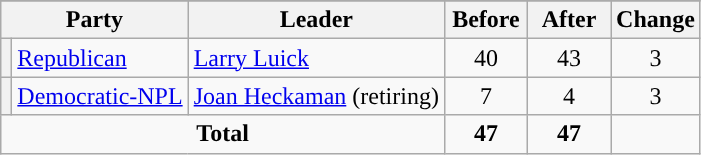<table class="wikitable" style="text-align:center;">
<tr>
</tr>
<tr>
<th colspan=2>Party</th>
<th>Leader</th>
<th style="width:3em">Before</th>
<th style="width:3em">After</th>
<th style="width:3em">Change</th>
</tr>
<tr>
<th style="background-color:"></th>
<td style="text-align:left;"><a href='#'>Republican</a></td>
<td style="text-align:left;"><a href='#'>Larry Luick</a></td>
<td>40</td>
<td>43</td>
<td> 3</td>
</tr>
<tr>
<th style="background-color:"></th>
<td style="text-align:left;"><a href='#'>Democratic-NPL</a></td>
<td style="text-align:left;"><a href='#'>Joan Heckaman</a> (retiring)</td>
<td>7</td>
<td>4</td>
<td> 3</td>
</tr>
<tr>
<td colspan=3><strong>Total</strong></td>
<td><strong>47</strong></td>
<td><strong>47</strong></td>
<td></td>
</tr>
</table>
